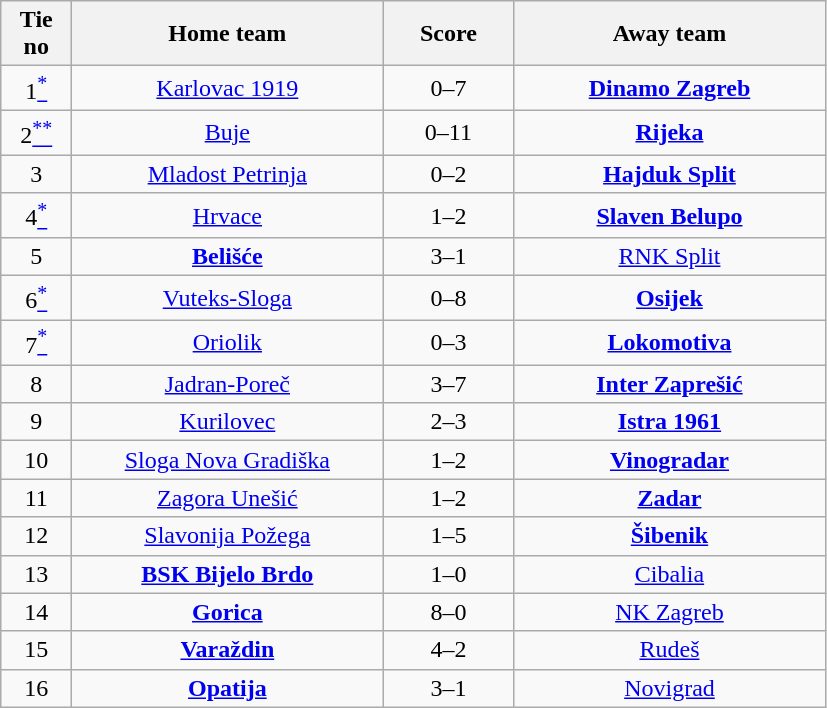<table class="wikitable" style="text-align: center">
<tr>
<th width=40>Tie no</th>
<th width=200>Home team</th>
<th width=80>Score</th>
<th width=200>Away team</th>
</tr>
<tr>
<td>1<a href='#'><sup>*</sup></a></td>
<td><a href='#'>Karlovac 1919</a></td>
<td>0–7</td>
<td><strong><a href='#'>Dinamo Zagreb</a></strong></td>
</tr>
<tr>
<td>2<a href='#'><sup>**</sup></a></td>
<td><a href='#'>Buje</a></td>
<td>0–11</td>
<td><strong><a href='#'>Rijeka</a></strong></td>
</tr>
<tr>
<td>3</td>
<td><a href='#'>Mladost Petrinja</a></td>
<td>0–2</td>
<td><strong><a href='#'>Hajduk Split</a></strong></td>
</tr>
<tr>
<td>4<a href='#'><sup>*</sup></a></td>
<td><a href='#'>Hrvace</a></td>
<td>1–2</td>
<td><strong><a href='#'>Slaven Belupo</a></strong></td>
</tr>
<tr>
<td>5</td>
<td><strong><a href='#'>Belišće</a></strong></td>
<td>3–1 </td>
<td><a href='#'>RNK Split</a></td>
</tr>
<tr>
<td>6<a href='#'><sup>*</sup></a></td>
<td><a href='#'>Vuteks-Sloga</a></td>
<td>0–8</td>
<td><strong><a href='#'>Osijek</a></strong></td>
</tr>
<tr>
<td>7<a href='#'><sup>*</sup></a></td>
<td><a href='#'>Oriolik</a></td>
<td>0–3</td>
<td><strong><a href='#'>Lokomotiva</a></strong></td>
</tr>
<tr>
<td>8</td>
<td><a href='#'>Jadran-Poreč</a></td>
<td>3–7</td>
<td><strong><a href='#'>Inter Zaprešić</a></strong></td>
</tr>
<tr>
<td>9</td>
<td><a href='#'>Kurilovec</a></td>
<td>2–3 </td>
<td><strong><a href='#'>Istra 1961</a></strong></td>
</tr>
<tr>
<td>10</td>
<td><a href='#'>Sloga Nova Gradiška</a></td>
<td>1–2</td>
<td><strong><a href='#'>Vinogradar</a></strong></td>
</tr>
<tr>
<td>11</td>
<td><a href='#'>Zagora Unešić</a></td>
<td>1–2 </td>
<td><strong><a href='#'>Zadar</a></strong></td>
</tr>
<tr>
<td>12</td>
<td><a href='#'>Slavonija Požega</a></td>
<td>1–5</td>
<td><strong><a href='#'>Šibenik</a></strong></td>
</tr>
<tr>
<td>13</td>
<td><strong><a href='#'>BSK Bijelo Brdo</a></strong></td>
<td>1–0</td>
<td><a href='#'>Cibalia</a></td>
</tr>
<tr>
<td>14</td>
<td><strong><a href='#'>Gorica</a></strong></td>
<td>8–0</td>
<td><a href='#'>NK Zagreb</a></td>
</tr>
<tr>
<td>15</td>
<td><strong><a href='#'>Varaždin</a></strong></td>
<td>4–2</td>
<td><a href='#'>Rudeš</a></td>
</tr>
<tr>
<td>16</td>
<td><strong><a href='#'>Opatija</a></strong></td>
<td>3–1</td>
<td><a href='#'>Novigrad</a></td>
</tr>
</table>
